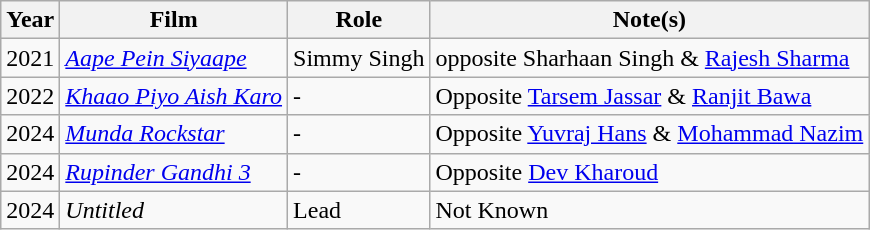<table class="wikitable sortable">
<tr>
<th>Year</th>
<th>Film</th>
<th>Role</th>
<th>Note(s)</th>
</tr>
<tr>
<td>2021</td>
<td><em><a href='#'>Aape Pein Siyaape</a></em></td>
<td>Simmy Singh</td>
<td>opposite Sharhaan Singh & <a href='#'>Rajesh Sharma</a></td>
</tr>
<tr>
<td>2022</td>
<td><em><a href='#'>Khaao Piyo Aish Karo</a></em></td>
<td>-</td>
<td>Opposite <a href='#'>Tarsem Jassar</a> & <a href='#'>Ranjit Bawa</a></td>
</tr>
<tr>
<td>2024</td>
<td><em><a href='#'>Munda Rockstar</a></em></td>
<td>-</td>
<td>Opposite <a href='#'>Yuvraj Hans</a> & <a href='#'>Mohammad Nazim</a></td>
</tr>
<tr>
<td>2024</td>
<td><em><a href='#'>Rupinder Gandhi 3</a></em></td>
<td>-</td>
<td>Opposite <a href='#'>Dev Kharoud</a></td>
</tr>
<tr>
<td>2024</td>
<td><em>Untitled</em></td>
<td>Lead</td>
<td>Not Known</td>
</tr>
</table>
